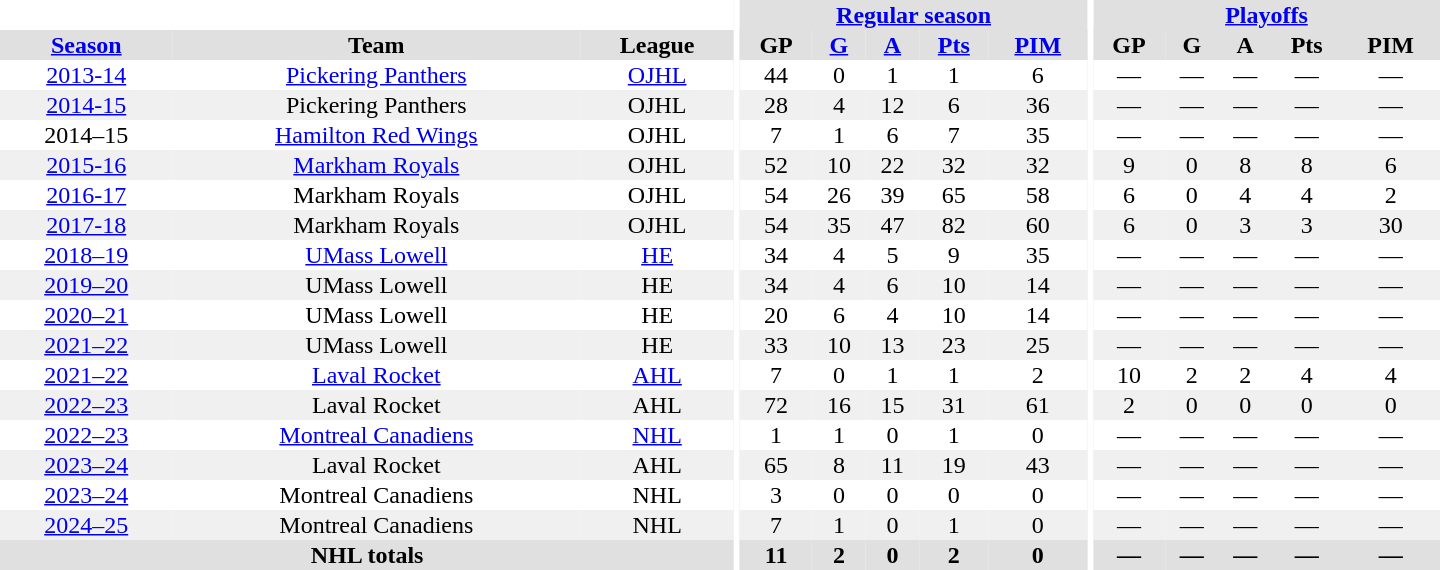<table border="0" cellpadding="1" cellspacing="0" style="text-align:center; width:60em">
<tr bgcolor="#e0e0e0">
<th colspan="3" bgcolor="#ffffff"></th>
<th rowspan="99" bgcolor="#ffffff"></th>
<th colspan="5"><a href='#'>Regular season</a></th>
<th rowspan="99" bgcolor="#ffffff"></th>
<th colspan="5"><a href='#'>Playoffs</a></th>
</tr>
<tr bgcolor="#e0e0e0">
<th><a href='#'>Season</a></th>
<th>Team</th>
<th>League</th>
<th>GP</th>
<th><a href='#'>G</a></th>
<th><a href='#'>A</a></th>
<th><a href='#'>Pts</a></th>
<th><a href='#'>PIM</a></th>
<th>GP</th>
<th>G</th>
<th>A</th>
<th>Pts</th>
<th>PIM</th>
</tr>
<tr>
<td><a href='#'> 2013-14</a></td>
<td><a href='#'>Pickering Panthers</a></td>
<td><a href='#'>OJHL</a></td>
<td>44</td>
<td>0</td>
<td>1</td>
<td>1</td>
<td>6</td>
<td>—</td>
<td>—</td>
<td>—</td>
<td>—</td>
<td>—</td>
</tr>
<tr bgcolor="#f0f0f0">
<td><a href='#'> 2014-15</a></td>
<td>Pickering Panthers</td>
<td>OJHL</td>
<td>28</td>
<td>4</td>
<td>12</td>
<td>6</td>
<td>36</td>
<td>—</td>
<td>—</td>
<td>—</td>
<td>—</td>
<td>—</td>
</tr>
<tr>
<td>2014–15</td>
<td><a href='#'> Hamilton Red Wings</a></td>
<td>OJHL</td>
<td>7</td>
<td>1</td>
<td>6</td>
<td>7</td>
<td>35</td>
<td>—</td>
<td>—</td>
<td>—</td>
<td>—</td>
<td>—</td>
</tr>
<tr bgcolor="#f0f0f0">
<td><a href='#'> 2015-16</a></td>
<td><a href='#'>Markham Royals</a></td>
<td>OJHL</td>
<td>52</td>
<td>10</td>
<td>22</td>
<td>32</td>
<td>32</td>
<td>9</td>
<td>0</td>
<td>8</td>
<td>8</td>
<td>6</td>
</tr>
<tr>
<td><a href='#'> 2016-17</a></td>
<td>Markham Royals</td>
<td>OJHL</td>
<td>54</td>
<td>26</td>
<td>39</td>
<td>65</td>
<td>58</td>
<td>6</td>
<td>0</td>
<td>4</td>
<td>4</td>
<td>2</td>
</tr>
<tr bgcolor="#f0f0f0">
<td><a href='#'> 2017-18</a></td>
<td>Markham Royals</td>
<td>OJHL</td>
<td>54</td>
<td>35</td>
<td>47</td>
<td>82</td>
<td>60</td>
<td>6</td>
<td>0</td>
<td>3</td>
<td>3</td>
<td>30</td>
</tr>
<tr>
<td><a href='#'>2018–19</a></td>
<td><a href='#'>UMass Lowell</a></td>
<td><a href='#'>HE</a></td>
<td>34</td>
<td>4</td>
<td>5</td>
<td>9</td>
<td>35</td>
<td>—</td>
<td>—</td>
<td>—</td>
<td>—</td>
<td>—</td>
</tr>
<tr bgcolor="#f0f0f0">
<td><a href='#'>2019–20</a></td>
<td>UMass Lowell</td>
<td>HE</td>
<td>34</td>
<td>4</td>
<td>6</td>
<td>10</td>
<td>14</td>
<td>—</td>
<td>—</td>
<td>—</td>
<td>—</td>
<td>—</td>
</tr>
<tr>
<td><a href='#'>2020–21</a></td>
<td>UMass Lowell</td>
<td>HE</td>
<td>20</td>
<td>6</td>
<td>4</td>
<td>10</td>
<td>14</td>
<td>—</td>
<td>—</td>
<td>—</td>
<td>—</td>
<td>—</td>
</tr>
<tr bgcolor="#f0f0f0">
<td><a href='#'>2021–22</a></td>
<td>UMass Lowell</td>
<td>HE</td>
<td>33</td>
<td>10</td>
<td>13</td>
<td>23</td>
<td>25</td>
<td>—</td>
<td>—</td>
<td>—</td>
<td>—</td>
<td>—</td>
</tr>
<tr>
<td><a href='#'>2021–22</a></td>
<td><a href='#'>Laval Rocket</a></td>
<td><a href='#'>AHL</a></td>
<td>7</td>
<td>0</td>
<td>1</td>
<td>1</td>
<td>2</td>
<td>10</td>
<td>2</td>
<td>2</td>
<td>4</td>
<td>4</td>
</tr>
<tr bgcolor="#f0f0f0">
<td><a href='#'>2022–23</a></td>
<td>Laval Rocket</td>
<td>AHL</td>
<td>72</td>
<td>16</td>
<td>15</td>
<td>31</td>
<td>61</td>
<td>2</td>
<td>0</td>
<td>0</td>
<td>0</td>
<td>0</td>
</tr>
<tr>
<td><a href='#'>2022–23</a></td>
<td><a href='#'>Montreal Canadiens</a></td>
<td><a href='#'>NHL</a></td>
<td>1</td>
<td>1</td>
<td>0</td>
<td>1</td>
<td>0</td>
<td>—</td>
<td>—</td>
<td>—</td>
<td>—</td>
<td>—</td>
</tr>
<tr bgcolor="#f0f0f0">
<td><a href='#'>2023–24</a></td>
<td>Laval Rocket</td>
<td>AHL</td>
<td>65</td>
<td>8</td>
<td>11</td>
<td>19</td>
<td>43</td>
<td>—</td>
<td>—</td>
<td>—</td>
<td>—</td>
<td>—</td>
</tr>
<tr>
<td><a href='#'>2023–24</a></td>
<td>Montreal Canadiens</td>
<td>NHL</td>
<td>3</td>
<td>0</td>
<td>0</td>
<td>0</td>
<td>0</td>
<td>—</td>
<td>—</td>
<td>—</td>
<td>—</td>
<td>—</td>
</tr>
<tr bgcolor="#f0f0f0">
<td><a href='#'>2024–25</a></td>
<td>Montreal Canadiens</td>
<td>NHL</td>
<td>7</td>
<td>1</td>
<td>0</td>
<td>1</td>
<td>0</td>
<td>—</td>
<td>—</td>
<td>—</td>
<td>—</td>
<td>—</td>
</tr>
<tr bgcolor="#e0e0e0">
<th colspan="3">NHL totals</th>
<th>11</th>
<th>2</th>
<th>0</th>
<th>2</th>
<th>0</th>
<th>—</th>
<th>—</th>
<th>—</th>
<th>—</th>
<th>—</th>
</tr>
</table>
